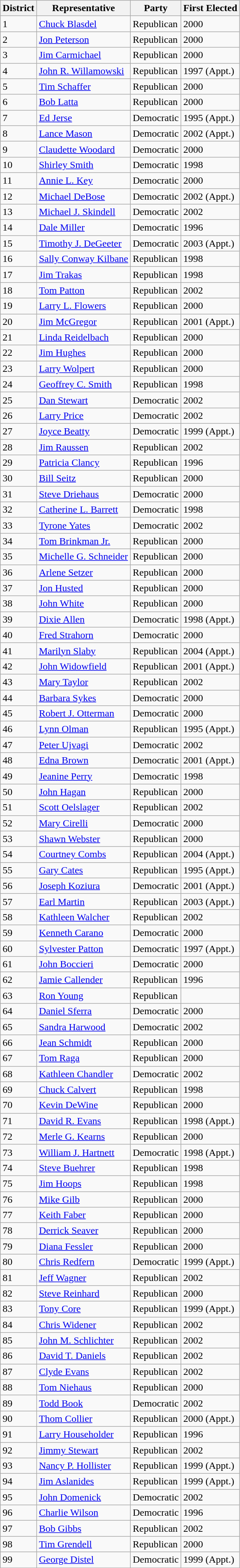<table class="wikitable sortable">
<tr>
<th>District</th>
<th>Representative</th>
<th>Party</th>
<th>First Elected</th>
</tr>
<tr>
<td>1</td>
<td><a href='#'>Chuck Blasdel</a></td>
<td>Republican</td>
<td>2000</td>
</tr>
<tr>
<td>2</td>
<td><a href='#'>Jon Peterson</a></td>
<td>Republican</td>
<td>2000</td>
</tr>
<tr>
<td>3</td>
<td><a href='#'>Jim Carmichael</a></td>
<td>Republican</td>
<td>2000</td>
</tr>
<tr>
<td>4</td>
<td><a href='#'>John R. Willamowski</a></td>
<td>Republican</td>
<td>1997 (Appt.)</td>
</tr>
<tr>
<td>5</td>
<td><a href='#'>Tim Schaffer</a></td>
<td>Republican</td>
<td>2000</td>
</tr>
<tr>
<td>6</td>
<td><a href='#'>Bob Latta</a></td>
<td>Republican</td>
<td>2000</td>
</tr>
<tr>
<td>7</td>
<td><a href='#'>Ed Jerse</a></td>
<td>Democratic</td>
<td>1995 (Appt.)</td>
</tr>
<tr>
<td>8</td>
<td><a href='#'>Lance Mason</a></td>
<td>Democratic</td>
<td>2002 (Appt.)</td>
</tr>
<tr>
<td>9</td>
<td><a href='#'>Claudette Woodard</a></td>
<td>Democratic</td>
<td>2000</td>
</tr>
<tr>
<td>10</td>
<td><a href='#'>Shirley Smith</a></td>
<td>Democratic</td>
<td>1998</td>
</tr>
<tr>
<td>11</td>
<td><a href='#'>Annie L. Key</a></td>
<td>Democratic</td>
<td>2000</td>
</tr>
<tr>
<td>12</td>
<td><a href='#'>Michael DeBose</a></td>
<td>Democratic</td>
<td>2002 (Appt.)</td>
</tr>
<tr>
<td>13</td>
<td><a href='#'>Michael J. Skindell</a></td>
<td>Democratic</td>
<td>2002</td>
</tr>
<tr>
<td>14</td>
<td><a href='#'>Dale Miller</a></td>
<td>Democratic</td>
<td>1996</td>
</tr>
<tr>
<td>15</td>
<td><a href='#'>Timothy J. DeGeeter</a></td>
<td>Democratic</td>
<td>2003 (Appt.)</td>
</tr>
<tr>
<td>16</td>
<td><a href='#'>Sally Conway Kilbane</a></td>
<td>Republican</td>
<td>1998</td>
</tr>
<tr>
<td>17</td>
<td><a href='#'>Jim Trakas</a></td>
<td>Republican</td>
<td>1998</td>
</tr>
<tr>
<td>18</td>
<td><a href='#'>Tom Patton</a></td>
<td>Republican</td>
<td>2002</td>
</tr>
<tr>
<td>19</td>
<td><a href='#'>Larry L. Flowers</a></td>
<td>Republican</td>
<td>2000</td>
</tr>
<tr>
<td>20</td>
<td><a href='#'>Jim McGregor</a></td>
<td>Republican</td>
<td>2001 (Appt.)</td>
</tr>
<tr>
<td>21</td>
<td><a href='#'>Linda Reidelbach</a></td>
<td>Republican</td>
<td>2000</td>
</tr>
<tr>
<td>22</td>
<td><a href='#'>Jim Hughes</a></td>
<td>Republican</td>
<td>2000</td>
</tr>
<tr>
<td>23</td>
<td><a href='#'>Larry Wolpert</a></td>
<td>Republican</td>
<td>2000</td>
</tr>
<tr>
<td>24</td>
<td><a href='#'>Geoffrey C. Smith</a></td>
<td>Republican</td>
<td>1998</td>
</tr>
<tr>
<td>25</td>
<td><a href='#'>Dan Stewart</a></td>
<td>Democratic</td>
<td>2002</td>
</tr>
<tr>
<td>26</td>
<td><a href='#'>Larry Price</a></td>
<td>Democratic</td>
<td>2002</td>
</tr>
<tr>
<td>27</td>
<td><a href='#'>Joyce Beatty</a></td>
<td>Democratic</td>
<td>1999 (Appt.)</td>
</tr>
<tr>
<td>28</td>
<td><a href='#'>Jim Raussen</a></td>
<td>Republican</td>
<td>2002</td>
</tr>
<tr>
<td>29</td>
<td><a href='#'>Patricia Clancy</a></td>
<td>Republican</td>
<td>1996</td>
</tr>
<tr>
<td>30</td>
<td><a href='#'>Bill Seitz</a></td>
<td>Republican</td>
<td>2000</td>
</tr>
<tr>
<td>31</td>
<td><a href='#'>Steve Driehaus</a></td>
<td>Democratic</td>
<td>2000</td>
</tr>
<tr>
<td>32</td>
<td><a href='#'>Catherine L. Barrett</a></td>
<td>Democratic</td>
<td>1998</td>
</tr>
<tr>
<td>33</td>
<td><a href='#'>Tyrone Yates</a></td>
<td>Democratic</td>
<td>2002</td>
</tr>
<tr>
<td>34</td>
<td><a href='#'>Tom Brinkman Jr.</a></td>
<td>Republican</td>
<td>2000</td>
</tr>
<tr>
<td>35</td>
<td><a href='#'>Michelle G. Schneider</a></td>
<td>Republican</td>
<td>2000</td>
</tr>
<tr>
<td>36</td>
<td><a href='#'>Arlene Setzer</a></td>
<td>Republican</td>
<td>2000</td>
</tr>
<tr>
<td>37</td>
<td><a href='#'>Jon Husted</a></td>
<td>Republican</td>
<td>2000</td>
</tr>
<tr>
<td>38</td>
<td><a href='#'>John White</a></td>
<td>Republican</td>
<td>2000</td>
</tr>
<tr>
<td>39</td>
<td><a href='#'>Dixie Allen</a></td>
<td>Democratic</td>
<td>1998 (Appt.)</td>
</tr>
<tr>
<td>40</td>
<td><a href='#'>Fred Strahorn</a></td>
<td>Democratic</td>
<td>2000</td>
</tr>
<tr>
<td>41</td>
<td><a href='#'>Marilyn Slaby</a></td>
<td>Republican</td>
<td>2004 (Appt.)</td>
</tr>
<tr>
<td>42</td>
<td><a href='#'>John Widowfield</a></td>
<td>Republican</td>
<td>2001 (Appt.)</td>
</tr>
<tr>
<td>43</td>
<td><a href='#'>Mary Taylor</a></td>
<td>Republican</td>
<td>2002</td>
</tr>
<tr>
<td>44</td>
<td><a href='#'>Barbara Sykes</a></td>
<td>Democratic</td>
<td>2000</td>
</tr>
<tr>
<td>45</td>
<td><a href='#'>Robert J. Otterman</a></td>
<td>Democratic</td>
<td>2000</td>
</tr>
<tr>
<td>46</td>
<td><a href='#'>Lynn Olman</a></td>
<td>Republican</td>
<td>1995 (Appt.)</td>
</tr>
<tr>
<td>47</td>
<td><a href='#'>Peter Ujvagi</a></td>
<td>Democratic</td>
<td>2002</td>
</tr>
<tr>
<td>48</td>
<td><a href='#'>Edna Brown</a></td>
<td>Democratic</td>
<td>2001 (Appt.)</td>
</tr>
<tr>
<td>49</td>
<td><a href='#'>Jeanine Perry</a></td>
<td>Democratic</td>
<td>1998</td>
</tr>
<tr>
<td>50</td>
<td><a href='#'>John Hagan</a></td>
<td>Republican</td>
<td>2000</td>
</tr>
<tr>
<td>51</td>
<td><a href='#'>Scott Oelslager</a></td>
<td>Republican</td>
<td>2002</td>
</tr>
<tr>
<td>52</td>
<td><a href='#'>Mary Cirelli</a></td>
<td>Democratic</td>
<td>2000</td>
</tr>
<tr>
<td>53</td>
<td><a href='#'>Shawn Webster</a></td>
<td>Republican</td>
<td>2000</td>
</tr>
<tr>
<td>54</td>
<td><a href='#'>Courtney Combs</a></td>
<td>Republican</td>
<td>2004 (Appt.)</td>
</tr>
<tr>
<td>55</td>
<td><a href='#'>Gary Cates</a></td>
<td>Republican</td>
<td>1995 (Appt.)</td>
</tr>
<tr>
<td>56</td>
<td><a href='#'>Joseph Koziura</a></td>
<td>Democratic</td>
<td>2001 (Appt.)</td>
</tr>
<tr>
<td>57</td>
<td><a href='#'>Earl Martin</a></td>
<td>Republican</td>
<td>2003 (Appt.)</td>
</tr>
<tr>
<td>58</td>
<td><a href='#'>Kathleen Walcher</a></td>
<td>Republican</td>
<td>2002</td>
</tr>
<tr>
<td>59</td>
<td><a href='#'>Kenneth Carano</a></td>
<td>Democratic</td>
<td>2000</td>
</tr>
<tr>
<td>60</td>
<td><a href='#'>Sylvester Patton</a></td>
<td>Democratic</td>
<td>1997 (Appt.)</td>
</tr>
<tr>
<td>61</td>
<td><a href='#'>John Boccieri</a></td>
<td>Democratic</td>
<td>2000</td>
</tr>
<tr>
<td>62</td>
<td><a href='#'>Jamie Callender</a></td>
<td>Republican</td>
<td>1996</td>
</tr>
<tr>
<td>63</td>
<td><a href='#'>Ron Young</a></td>
<td>Republican</td>
<td></td>
</tr>
<tr>
<td>64</td>
<td><a href='#'>Daniel Sferra</a></td>
<td>Democratic</td>
<td>2000</td>
</tr>
<tr>
<td>65</td>
<td><a href='#'>Sandra Harwood</a></td>
<td>Democratic</td>
<td>2002</td>
</tr>
<tr>
<td>66</td>
<td><a href='#'>Jean Schmidt</a></td>
<td>Republican</td>
<td>2000</td>
</tr>
<tr>
<td>67</td>
<td><a href='#'>Tom Raga</a></td>
<td>Republican</td>
<td>2000</td>
</tr>
<tr>
<td>68</td>
<td><a href='#'>Kathleen Chandler</a></td>
<td>Democratic</td>
<td>2002</td>
</tr>
<tr>
<td>69</td>
<td><a href='#'>Chuck Calvert</a></td>
<td>Republican</td>
<td>1998</td>
</tr>
<tr>
<td>70</td>
<td><a href='#'>Kevin DeWine</a></td>
<td>Republican</td>
<td>2000</td>
</tr>
<tr>
<td>71</td>
<td><a href='#'>David R. Evans</a></td>
<td>Republican</td>
<td>1998 (Appt.)</td>
</tr>
<tr>
<td>72</td>
<td><a href='#'>Merle G. Kearns</a></td>
<td>Republican</td>
<td>2000</td>
</tr>
<tr>
<td>73</td>
<td><a href='#'>William J. Hartnett</a></td>
<td>Democratic</td>
<td>1998 (Appt.)</td>
</tr>
<tr>
<td>74</td>
<td><a href='#'>Steve Buehrer</a></td>
<td>Republican</td>
<td>1998</td>
</tr>
<tr>
<td>75</td>
<td><a href='#'>Jim Hoops</a></td>
<td>Republican</td>
<td>1998</td>
</tr>
<tr>
<td>76</td>
<td><a href='#'>Mike Gilb</a></td>
<td>Republican</td>
<td>2000</td>
</tr>
<tr>
<td>77</td>
<td><a href='#'>Keith Faber</a></td>
<td>Republican</td>
<td>2000</td>
</tr>
<tr>
<td>78</td>
<td><a href='#'>Derrick Seaver</a></td>
<td>Republican</td>
<td>2000</td>
</tr>
<tr>
<td>79</td>
<td><a href='#'>Diana Fessler</a></td>
<td>Republican</td>
<td>2000</td>
</tr>
<tr>
<td>80</td>
<td><a href='#'>Chris Redfern</a></td>
<td>Democratic</td>
<td>1999 (Appt.)</td>
</tr>
<tr>
<td>81</td>
<td><a href='#'>Jeff Wagner</a></td>
<td>Republican</td>
<td>2002</td>
</tr>
<tr>
<td>82</td>
<td><a href='#'>Steve Reinhard</a></td>
<td>Republican</td>
<td>2000</td>
</tr>
<tr>
<td>83</td>
<td><a href='#'>Tony Core</a></td>
<td>Republican</td>
<td>1999 (Appt.)</td>
</tr>
<tr>
<td>84</td>
<td><a href='#'>Chris Widener</a></td>
<td>Republican</td>
<td>2002</td>
</tr>
<tr>
<td>85</td>
<td><a href='#'>John M. Schlichter</a></td>
<td>Republican</td>
<td>2002</td>
</tr>
<tr>
<td>86</td>
<td><a href='#'>David T. Daniels</a></td>
<td>Republican</td>
<td>2002</td>
</tr>
<tr>
<td>87</td>
<td><a href='#'>Clyde Evans</a></td>
<td>Republican</td>
<td>2002</td>
</tr>
<tr>
<td>88</td>
<td><a href='#'>Tom Niehaus</a></td>
<td>Republican</td>
<td>2000</td>
</tr>
<tr>
<td>89</td>
<td><a href='#'>Todd Book</a></td>
<td>Democratic</td>
<td>2002</td>
</tr>
<tr>
<td>90</td>
<td><a href='#'>Thom Collier</a></td>
<td>Republican</td>
<td>2000 (Appt.)</td>
</tr>
<tr>
<td>91</td>
<td><a href='#'>Larry Householder</a></td>
<td>Republican</td>
<td>1996</td>
</tr>
<tr>
<td>92</td>
<td><a href='#'>Jimmy Stewart</a></td>
<td>Republican</td>
<td>2002</td>
</tr>
<tr>
<td>93</td>
<td><a href='#'>Nancy P. Hollister</a></td>
<td>Republican</td>
<td>1999 (Appt.)</td>
</tr>
<tr>
<td>94</td>
<td><a href='#'>Jim Aslanides</a></td>
<td>Republican</td>
<td>1999 (Appt.)</td>
</tr>
<tr>
<td>95</td>
<td><a href='#'>John Domenick</a></td>
<td>Democratic</td>
<td>2002</td>
</tr>
<tr>
<td>96</td>
<td><a href='#'>Charlie Wilson</a></td>
<td>Democratic</td>
<td>1996</td>
</tr>
<tr>
<td>97</td>
<td><a href='#'>Bob Gibbs</a></td>
<td>Republican</td>
<td>2002</td>
</tr>
<tr>
<td>98</td>
<td><a href='#'>Tim Grendell</a></td>
<td>Republican</td>
<td>2000</td>
</tr>
<tr>
<td>99</td>
<td><a href='#'>George Distel</a></td>
<td>Democratic</td>
<td>1999 (Appt.)</td>
</tr>
</table>
